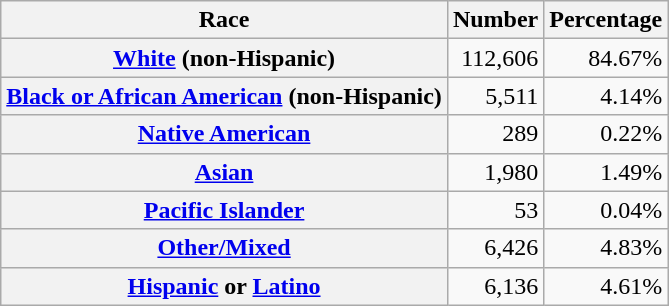<table class="wikitable" style="text-align:right">
<tr>
<th scope="col">Race</th>
<th scope="col">Number</th>
<th scope="col">Percentage</th>
</tr>
<tr>
<th scope="row"><a href='#'>White</a> (non-Hispanic)</th>
<td>112,606</td>
<td>84.67%</td>
</tr>
<tr>
<th scope="row"><a href='#'>Black or African American</a> (non-Hispanic)</th>
<td>5,511</td>
<td>4.14%</td>
</tr>
<tr>
<th scope="row"><a href='#'>Native American</a></th>
<td>289</td>
<td>0.22%</td>
</tr>
<tr>
<th scope="row"><a href='#'>Asian</a></th>
<td>1,980</td>
<td>1.49%</td>
</tr>
<tr>
<th scope="row"><a href='#'>Pacific Islander</a></th>
<td>53</td>
<td>0.04%</td>
</tr>
<tr>
<th scope="row"><a href='#'>Other/Mixed</a></th>
<td>6,426</td>
<td>4.83%</td>
</tr>
<tr>
<th scope="row"><a href='#'>Hispanic</a> or <a href='#'>Latino</a></th>
<td>6,136</td>
<td>4.61%</td>
</tr>
</table>
